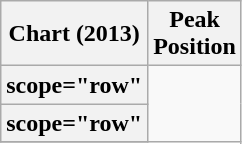<table class="wikitable sortable plainrowheaders" style="text-align:center">
<tr>
<th>Chart (2013)</th>
<th>Peak <br> Position</th>
</tr>
<tr>
<th>scope="row" </th>
</tr>
<tr>
<th>scope="row" </th>
</tr>
<tr>
</tr>
</table>
